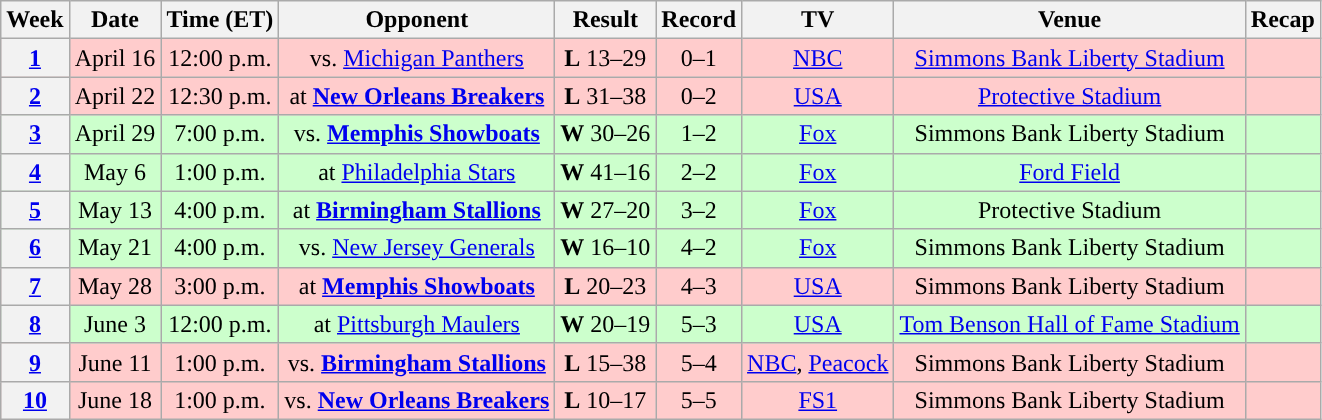<table class="wikitable" style="text-align:center">
<tr>
<th>Week</th>
<th>Date</th>
<th>Time (ET)</th>
<th>Opponent</th>
<th>Result</th>
<th>Record</th>
<th>TV</th>
<th>Venue</th>
<th>Recap</th>
</tr>
<tr style="background:#ffcccc">
<th><a href='#'>1</a></th>
<td>April 16</td>
<td>12:00 p.m.</td>
<td>vs. <a href='#'>Michigan Panthers</a></td>
<td><strong>L</strong> 13–29</td>
<td>0–1</td>
<td><a href='#'>NBC</a></td>
<td><a href='#'>Simmons Bank Liberty Stadium</a></td>
<td></td>
</tr>
<tr style="background:#ffcccc">
<th><a href='#'>2</a></th>
<td>April 22</td>
<td>12:30 p.m.</td>
<td>at <strong><a href='#'>New Orleans Breakers</a></strong></td>
<td><strong>L</strong> 31–38</td>
<td>0–2</td>
<td><a href='#'>USA</a></td>
<td><a href='#'>Protective Stadium</a></td>
<td></td>
</tr>
<tr style="background:#ccffcc">
<th><a href='#'>3</a></th>
<td>April 29</td>
<td>7:00 p.m.</td>
<td>vs. <strong><a href='#'>Memphis Showboats</a></strong></td>
<td><strong>W</strong> 30–26</td>
<td>1–2</td>
<td><a href='#'>Fox</a></td>
<td>Simmons Bank Liberty Stadium</td>
<td></td>
</tr>
<tr style="background:#ccffcc">
<th><a href='#'>4</a></th>
<td>May 6</td>
<td>1:00 p.m.</td>
<td>at <a href='#'>Philadelphia Stars</a></td>
<td><strong>W</strong> 41–16</td>
<td>2–2</td>
<td><a href='#'>Fox</a></td>
<td><a href='#'>Ford Field</a></td>
<td></td>
</tr>
<tr style="background:#ccffcc">
<th><a href='#'>5</a></th>
<td>May 13</td>
<td>4:00 p.m.</td>
<td>at <strong><a href='#'>Birmingham Stallions</a></strong></td>
<td><strong>W</strong> 27–20</td>
<td>3–2</td>
<td><a href='#'>Fox</a></td>
<td>Protective Stadium</td>
<td></td>
</tr>
<tr style="background:#ccffcc">
<th><a href='#'>6</a></th>
<td>May 21</td>
<td>4:00 p.m.</td>
<td>vs. <a href='#'>New Jersey Generals</a></td>
<td><strong>W</strong> 16–10</td>
<td>4–2</td>
<td><a href='#'>Fox</a></td>
<td>Simmons Bank Liberty Stadium</td>
<td></td>
</tr>
<tr style="background:#ffcccc">
<th><a href='#'>7</a></th>
<td>May 28</td>
<td>3:00 p.m.</td>
<td>at <strong><a href='#'>Memphis Showboats</a></strong></td>
<td><strong>L</strong> 20–23</td>
<td>4–3</td>
<td><a href='#'>USA</a></td>
<td>Simmons Bank Liberty Stadium</td>
<td></td>
</tr>
<tr style="background:#ccffcc">
<th><a href='#'>8</a></th>
<td>June 3</td>
<td>12:00 p.m.</td>
<td>at <a href='#'>Pittsburgh Maulers</a></td>
<td><strong>W</strong> 20–19</td>
<td>5–3</td>
<td><a href='#'>USA</a></td>
<td><a href='#'>Tom Benson Hall of Fame Stadium</a></td>
<td></td>
</tr>
<tr style="background:#ffcccc">
<th><a href='#'>9</a></th>
<td>June 11</td>
<td>1:00 p.m.</td>
<td>vs. <strong><a href='#'>Birmingham Stallions</a></strong></td>
<td><strong>L</strong> 15–38</td>
<td>5–4</td>
<td><a href='#'>NBC</a>, <a href='#'>Peacock</a></td>
<td>Simmons Bank Liberty Stadium</td>
<td></td>
</tr>
<tr style="background:#ffcccc">
<th><a href='#'>10</a></th>
<td>June 18</td>
<td>1:00 p.m.</td>
<td>vs. <strong><a href='#'>New Orleans Breakers</a></strong></td>
<td><strong>L</strong> 10–17</td>
<td>5–5</td>
<td><a href='#'>FS1</a></td>
<td>Simmons Bank Liberty Stadium</td>
<td></td>
</tr>
</table>
